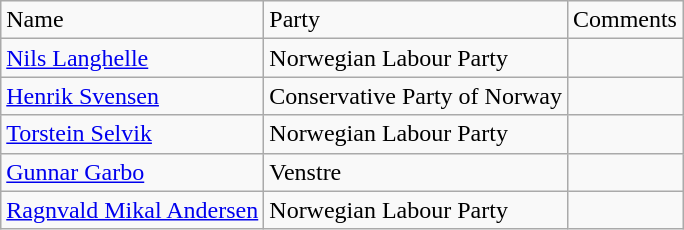<table class="wikitable">
<tr>
<td>Name</td>
<td>Party</td>
<td>Comments</td>
</tr>
<tr>
<td><a href='#'>Nils Langhelle</a></td>
<td>Norwegian Labour Party</td>
<td></td>
</tr>
<tr>
<td><a href='#'>Henrik Svensen</a></td>
<td>Conservative Party of Norway</td>
<td></td>
</tr>
<tr>
<td><a href='#'>Torstein Selvik</a></td>
<td>Norwegian Labour Party</td>
<td></td>
</tr>
<tr>
<td><a href='#'>Gunnar Garbo</a></td>
<td>Venstre</td>
<td></td>
</tr>
<tr>
<td><a href='#'>Ragnvald Mikal Andersen</a></td>
<td>Norwegian Labour Party</td>
<td></td>
</tr>
</table>
